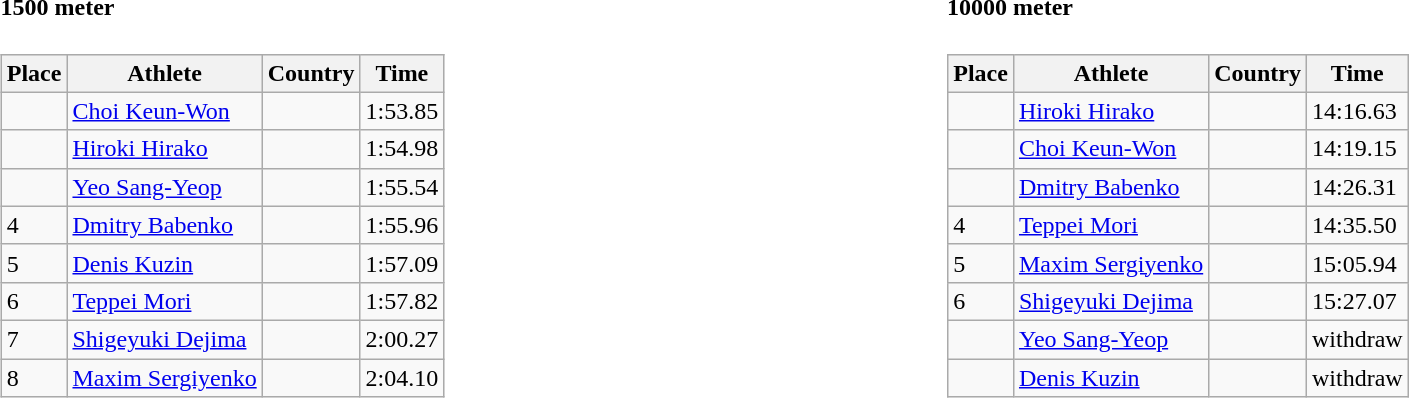<table width=100%>
<tr>
<td width=50% align=left valign=top><br><h4>1500 meter</h4><table class="wikitable">
<tr>
<th>Place</th>
<th>Athlete</th>
<th>Country</th>
<th>Time</th>
</tr>
<tr>
<td></td>
<td><a href='#'>Choi Keun-Won</a></td>
<td></td>
<td>1:53.85</td>
</tr>
<tr>
<td></td>
<td><a href='#'>Hiroki Hirako</a></td>
<td></td>
<td>1:54.98</td>
</tr>
<tr>
<td></td>
<td><a href='#'>Yeo Sang-Yeop</a></td>
<td></td>
<td>1:55.54</td>
</tr>
<tr>
<td>4</td>
<td><a href='#'>Dmitry Babenko</a></td>
<td></td>
<td>1:55.96</td>
</tr>
<tr>
<td>5</td>
<td><a href='#'>Denis Kuzin</a></td>
<td></td>
<td>1:57.09</td>
</tr>
<tr>
<td>6</td>
<td><a href='#'>Teppei Mori</a></td>
<td></td>
<td>1:57.82</td>
</tr>
<tr>
<td>7</td>
<td><a href='#'>Shigeyuki Dejima</a></td>
<td></td>
<td>2:00.27</td>
</tr>
<tr>
<td>8</td>
<td><a href='#'>Maxim Sergiyenko</a></td>
<td></td>
<td>2:04.10</td>
</tr>
</table>
</td>
<td width=50% align=left valign=top><br><h4>10000 meter</h4><table class="wikitable">
<tr>
<th>Place</th>
<th>Athlete</th>
<th>Country</th>
<th>Time</th>
</tr>
<tr>
<td></td>
<td><a href='#'>Hiroki Hirako</a></td>
<td></td>
<td>14:16.63</td>
</tr>
<tr>
<td></td>
<td><a href='#'>Choi Keun-Won</a></td>
<td></td>
<td>14:19.15</td>
</tr>
<tr>
<td></td>
<td><a href='#'>Dmitry Babenko</a></td>
<td></td>
<td>14:26.31</td>
</tr>
<tr>
<td>4</td>
<td><a href='#'>Teppei Mori</a></td>
<td></td>
<td>14:35.50</td>
</tr>
<tr>
<td>5</td>
<td><a href='#'>Maxim Sergiyenko</a></td>
<td></td>
<td>15:05.94</td>
</tr>
<tr>
<td>6</td>
<td><a href='#'>Shigeyuki Dejima</a></td>
<td></td>
<td>15:27.07</td>
</tr>
<tr>
<td></td>
<td><a href='#'>Yeo Sang-Yeop</a></td>
<td></td>
<td>withdraw</td>
</tr>
<tr>
<td></td>
<td><a href='#'>Denis Kuzin</a></td>
<td></td>
<td>withdraw</td>
</tr>
</table>
</td>
</tr>
</table>
